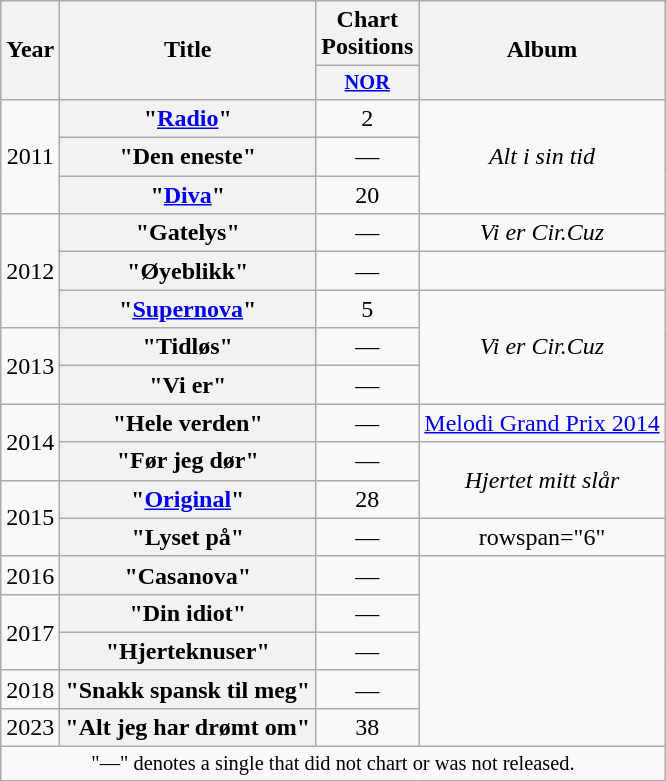<table class="wikitable plainrowheaders" style="text-align:center;" border="1">
<tr>
<th scope="col" rowspan="2">Year</th>
<th scope="col" rowspan="2">Title</th>
<th scope="col" colspan="1">Chart Positions</th>
<th scope="col" rowspan="2">Album</th>
</tr>
<tr>
<th scope="col" style="width:3em;font-size:85%;"><a href='#'>NOR</a><br></th>
</tr>
<tr>
<td rowspan="3">2011</td>
<th scope="row">"<a href='#'>Radio</a>"</th>
<td>2</td>
<td rowspan="3"><em>Alt i sin tid</em></td>
</tr>
<tr>
<th scope="row">"Den eneste"</th>
<td>—</td>
</tr>
<tr>
<th scope="row">"<a href='#'>Diva</a>"</th>
<td>20</td>
</tr>
<tr>
<td rowspan="3">2012</td>
<th scope="row">"Gatelys"</th>
<td>—</td>
<td><em>Vi er Cir.Cuz</em></td>
</tr>
<tr>
<th scope="row">"Øyeblikk" <br></th>
<td>—</td>
<td></td>
</tr>
<tr>
<th scope="row">"<a href='#'>Supernova</a>" <br></th>
<td>5</td>
<td rowspan="3"><em>Vi er Cir.Cuz</em></td>
</tr>
<tr>
<td rowspan="2">2013</td>
<th scope="row">"Tidløs"</th>
<td>—</td>
</tr>
<tr>
<th scope="row">"Vi er"</th>
<td>—</td>
</tr>
<tr>
<td rowspan="2">2014</td>
<th scope="row">"Hele verden"</th>
<td>—</td>
<td><a href='#'>Melodi Grand Prix 2014</a></td>
</tr>
<tr>
<th scope="row">"Før jeg dør" <br></th>
<td>—</td>
<td rowspan="2"><em>Hjertet mitt slår</em></td>
</tr>
<tr>
<td rowspan="2">2015</td>
<th scope="row">"<a href='#'>Original</a>" <br></th>
<td>28</td>
</tr>
<tr>
<th scope="row">"Lyset på"</th>
<td>—</td>
<td>rowspan="6" </td>
</tr>
<tr>
<td>2016</td>
<th scope="row">"Casanova"</th>
<td>—</td>
</tr>
<tr>
<td rowspan="2">2017</td>
<th scope="row">"Din idiot"</th>
<td>—</td>
</tr>
<tr>
<th scope="row">"Hjerteknuser" <br></th>
<td>—</td>
</tr>
<tr>
<td>2018</td>
<th scope="row">"Snakk spansk til meg"</th>
<td>—</td>
</tr>
<tr>
<td>2023</td>
<th scope="row">"Alt jeg har drømt om"</th>
<td>38<br></td>
</tr>
<tr>
<td colspan="14" style="font-size:85%">"—" denotes a single that did not chart or was not released.</td>
</tr>
</table>
